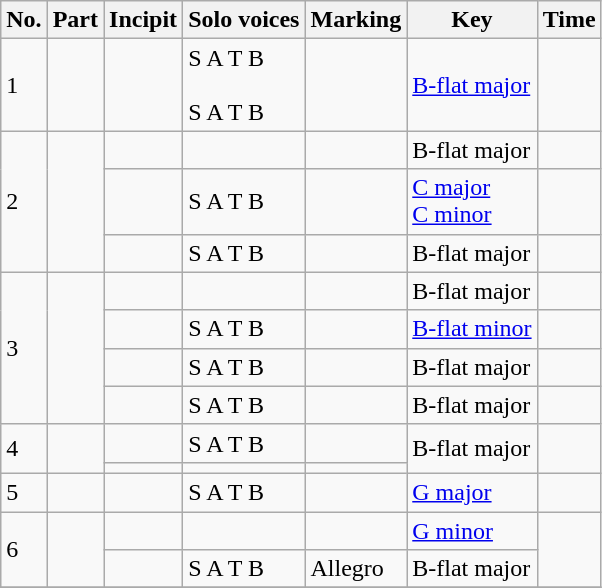<table class="wikitable plainrowheaders">
<tr>
<th scope="col">No.</th>
<th scope="col">Part</th>
<th scope="col">Incipit</th>
<th scope="col">Solo voices</th>
<th scope="col">Marking</th>
<th scope="col">Key</th>
<th scope="col">Time</th>
</tr>
<tr>
<td>1</td>
<td style="text-align: center;"></td>
<td></td>
<td>S A T B<br><br> S A T B</td>
<td><br> <br><br></td>
<td><a href='#'>B-flat major</a></td>
<td></td>
</tr>
<tr>
<td rowspan="3">2</td>
<td rowspan="3" style="text-align: center;"></td>
<td></td>
<td></td>
<td></td>
<td>B-flat major</td>
<td></td>
</tr>
<tr>
<td></td>
<td>S A T B</td>
<td></td>
<td><a href='#'>C major</a><br><a href='#'>C minor</a></td>
<td></td>
</tr>
<tr>
<td></td>
<td>S A T B</td>
<td></td>
<td>B-flat major</td>
<td></td>
</tr>
<tr>
<td rowspan="4">3</td>
<td rowspan="4" style="text-align: center;"></td>
<td></td>
<td></td>
<td></td>
<td>B-flat major</td>
<td></td>
</tr>
<tr>
<td></td>
<td>S A T B</td>
<td></td>
<td><a href='#'>B-flat minor</a></td>
<td></td>
</tr>
<tr>
<td></td>
<td>S A T B</td>
<td></td>
<td>B-flat major</td>
<td></td>
</tr>
<tr>
<td></td>
<td>S A T B</td>
<td></td>
<td>B-flat major</td>
<td></td>
</tr>
<tr>
<td rowspan="2">4</td>
<td rowspan="2" style="text-align: center;"></td>
<td></td>
<td>S A T B</td>
<td></td>
<td rowspan="2">B-flat major</td>
<td rowspan="2"></td>
</tr>
<tr>
<td></td>
<td></td>
<td></td>
</tr>
<tr>
<td>5</td>
<td style="text-align: center;"></td>
<td></td>
<td>S A T B</td>
<td></td>
<td><a href='#'>G major</a></td>
<td></td>
</tr>
<tr>
<td rowspan="2">6</td>
<td rowspan="2" style="text-align: center;"></td>
<td></td>
<td></td>
<td></td>
<td><a href='#'>G minor</a></td>
<td rowspan="2"></td>
</tr>
<tr>
<td></td>
<td>S A T B</td>
<td>Allegro</td>
<td>B-flat major</td>
</tr>
<tr>
</tr>
</table>
